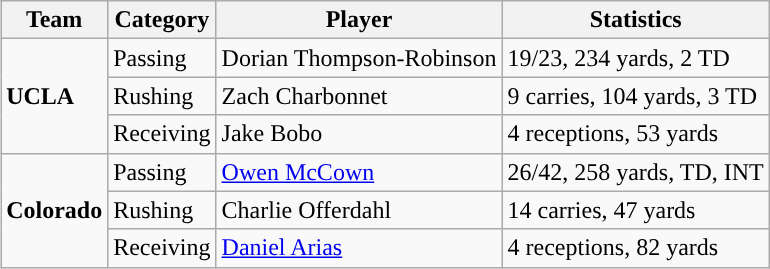<table class="wikitable" style="float: right;">
<tr>
<th>Team</th>
<th>Category</th>
<th>Player</th>
<th>Statistics</th>
</tr>
<tr>
<td rowspan=3><strong>UCLA</strong></td>
<td>Passing</td>
<td>Dorian Thompson-Robinson</td>
<td>19/23, 234 yards, 2 TD</td>
</tr>
<tr>
<td>Rushing</td>
<td>Zach Charbonnet</td>
<td>9 carries, 104 yards, 3 TD</td>
</tr>
<tr>
<td>Receiving</td>
<td>Jake Bobo</td>
<td>4 receptions, 53 yards</td>
</tr>
<tr>
<td rowspan=3><strong>Colorado</strong></td>
<td>Passing</td>
<td><a href='#'>Owen McCown</a></td>
<td>26/42, 258 yards, TD, INT</td>
</tr>
<tr>
<td>Rushing</td>
<td>Charlie Offerdahl</td>
<td>14 carries, 47 yards</td>
</tr>
<tr>
<td>Receiving</td>
<td><a href='#'>Daniel Arias</a></td>
<td>4 receptions, 82 yards</td>
</tr>
</table>
